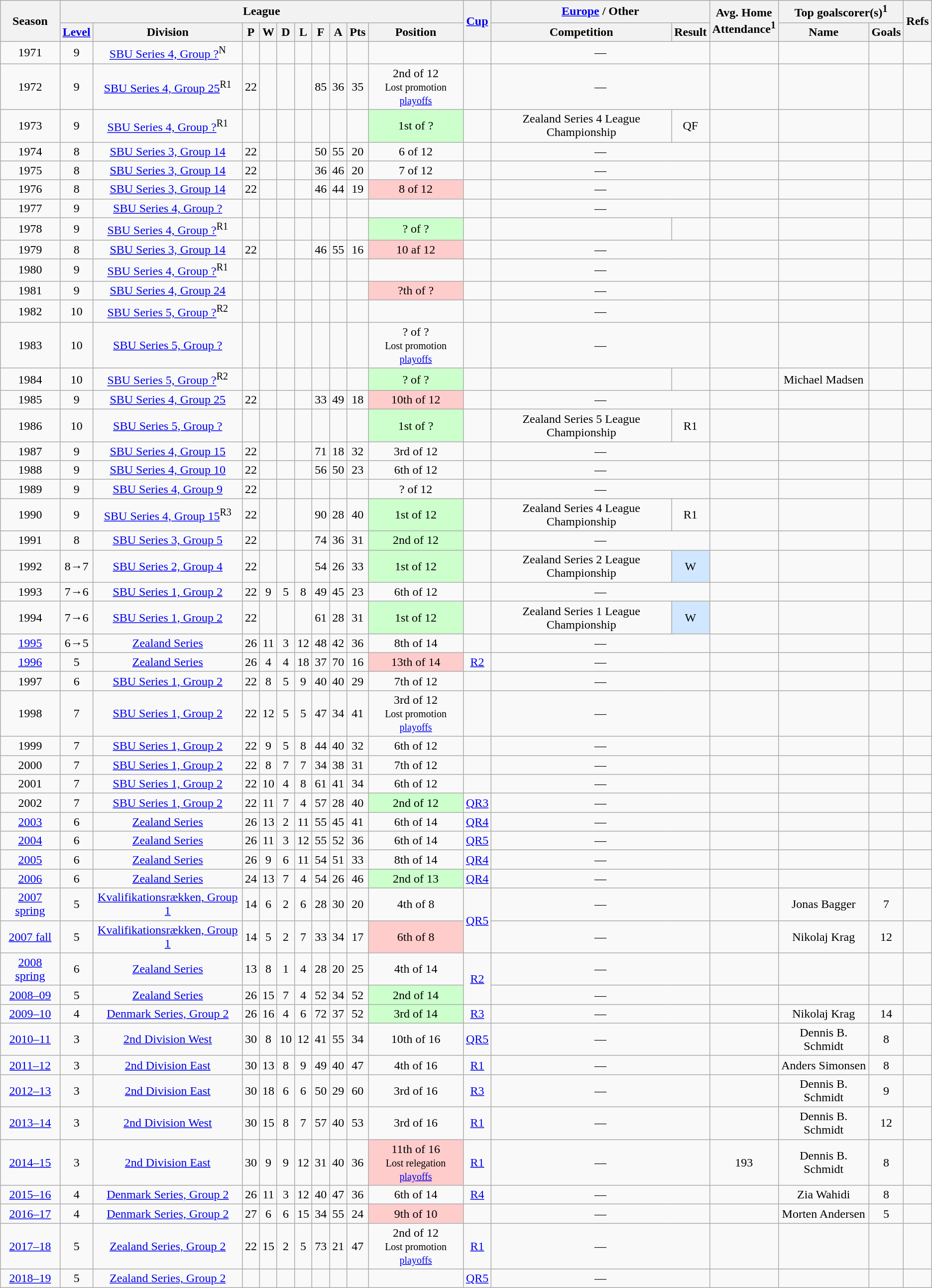<table class="wikitable sortable" style="text-align:center">
<tr>
<th rowspan=2>Season</th>
<th colspan=10>League</th>
<th rowspan=2><a href='#'>Cup</a></th>
<th colspan=2><a href='#'>Europe</a> / Other</th>
<th rowspan=2>Avg. Home<br>Attendance<sup>1</sup></th>
<th colspan=2>Top goalscorer(s)<sup>1</sup></th>
<th rowspan=2>Refs</th>
</tr>
<tr>
<th><strong><a href='#'>Level</a></strong></th>
<th><strong>Division</strong></th>
<th><strong>P</strong></th>
<th><strong>W</strong></th>
<th><strong>D</strong></th>
<th><strong>L</strong></th>
<th><strong>F</strong></th>
<th><strong>A</strong></th>
<th><strong>Pts</strong></th>
<th><strong>Position</strong></th>
<th><strong>Competition</strong></th>
<th><strong>Result</strong></th>
<th><strong>Name</strong></th>
<th><strong>Goals</strong></th>
</tr>
<tr>
<td>1971</td>
<td>9</td>
<td><a href='#'>SBU Series 4, Group ?</a><sup>N</sup></td>
<td></td>
<td></td>
<td></td>
<td></td>
<td></td>
<td></td>
<td></td>
<td></td>
<td></td>
<td colspan=2>—</td>
<td></td>
<td></td>
<td></td>
<td></td>
</tr>
<tr>
<td>1972</td>
<td>9</td>
<td><a href='#'>SBU Series 4, Group 25</a><sup>R1</sup></td>
<td>22</td>
<td></td>
<td></td>
<td></td>
<td>85</td>
<td>36</td>
<td>35</td>
<td>2nd of 12<br><small>Lost promotion <a href='#'>playoffs</a></small></td>
<td></td>
<td colspan=2>—</td>
<td></td>
<td></td>
<td></td>
<td></td>
</tr>
<tr>
<td>1973</td>
<td>9</td>
<td><a href='#'>SBU Series 4, Group ?</a><sup>R1</sup></td>
<td></td>
<td></td>
<td></td>
<td></td>
<td></td>
<td></td>
<td></td>
<td style="background:#CCFFCC">1st of ?</td>
<td></td>
<td>Zealand Series 4 League Championship</td>
<td>QF</td>
<td></td>
<td></td>
<td></td>
<td></td>
</tr>
<tr>
<td>1974</td>
<td>8</td>
<td><a href='#'>SBU Series 3, Group 14</a></td>
<td>22</td>
<td></td>
<td></td>
<td></td>
<td>50</td>
<td>55</td>
<td>20</td>
<td>6 of 12</td>
<td></td>
<td colspan=2>—</td>
<td></td>
<td></td>
<td></td>
<td></td>
</tr>
<tr>
<td>1975</td>
<td>8</td>
<td><a href='#'>SBU Series 3, Group 14</a></td>
<td>22</td>
<td></td>
<td></td>
<td></td>
<td>36</td>
<td>46</td>
<td>20</td>
<td>7 of 12</td>
<td></td>
<td colspan=2>—</td>
<td></td>
<td></td>
<td></td>
<td></td>
</tr>
<tr>
<td>1976</td>
<td>8</td>
<td><a href='#'>SBU Series 3, Group 14</a></td>
<td>22</td>
<td></td>
<td></td>
<td></td>
<td>46</td>
<td>44</td>
<td>19</td>
<td style="background:#ffcccc;">8 of 12</td>
<td></td>
<td colspan=2>—</td>
<td></td>
<td></td>
<td></td>
<td></td>
</tr>
<tr>
<td>1977</td>
<td>9</td>
<td><a href='#'>SBU Series 4, Group ?</a></td>
<td></td>
<td></td>
<td></td>
<td></td>
<td></td>
<td></td>
<td></td>
<td></td>
<td></td>
<td colspan=2>—</td>
<td></td>
<td></td>
<td></td>
<td></td>
</tr>
<tr>
<td>1978</td>
<td>9</td>
<td><a href='#'>SBU Series 4, Group ?</a><sup>R1</sup></td>
<td></td>
<td></td>
<td></td>
<td></td>
<td></td>
<td></td>
<td></td>
<td style="background:#CCFFCC">? of ?</td>
<td></td>
<td></td>
<td></td>
<td></td>
<td></td>
<td></td>
<td></td>
</tr>
<tr>
<td>1979</td>
<td>8</td>
<td><a href='#'>SBU Series 3, Group 14</a></td>
<td>22</td>
<td></td>
<td></td>
<td></td>
<td>46</td>
<td>55</td>
<td>16</td>
<td style="background:#ffcccc;">10 af 12</td>
<td></td>
<td colspan=2>—</td>
<td></td>
<td></td>
<td></td>
<td></td>
</tr>
<tr>
<td>1980</td>
<td>9</td>
<td><a href='#'>SBU Series 4, Group ?</a><sup>R1</sup></td>
<td></td>
<td></td>
<td></td>
<td></td>
<td></td>
<td></td>
<td></td>
<td></td>
<td></td>
<td colspan=2>—</td>
<td></td>
<td></td>
<td></td>
<td></td>
</tr>
<tr>
<td>1981</td>
<td>9</td>
<td><a href='#'>SBU Series 4, Group 24</a></td>
<td></td>
<td></td>
<td></td>
<td></td>
<td></td>
<td></td>
<td></td>
<td style="background:#ffcccc;">?th of ?</td>
<td></td>
<td colspan=2>—</td>
<td></td>
<td></td>
<td></td>
<td></td>
</tr>
<tr>
<td>1982</td>
<td>10</td>
<td><a href='#'>SBU Series 5, Group ?</a><sup>R2</sup></td>
<td></td>
<td></td>
<td></td>
<td></td>
<td></td>
<td></td>
<td></td>
<td></td>
<td></td>
<td colspan=2>—</td>
<td></td>
<td></td>
<td></td>
<td></td>
</tr>
<tr>
<td>1983</td>
<td>10</td>
<td><a href='#'>SBU Series 5, Group ?</a></td>
<td></td>
<td></td>
<td></td>
<td></td>
<td></td>
<td></td>
<td></td>
<td>? of ?<br><small>Lost promotion <a href='#'>playoffs</a></small></td>
<td></td>
<td colspan=2>—</td>
<td></td>
<td></td>
<td></td>
<td></td>
</tr>
<tr>
<td>1984</td>
<td>10</td>
<td><a href='#'>SBU Series 5, Group ?</a><sup>R2</sup></td>
<td></td>
<td></td>
<td></td>
<td></td>
<td></td>
<td></td>
<td></td>
<td style="background:#CCFFCC">? of ?</td>
<td></td>
<td></td>
<td></td>
<td></td>
<td>Michael Madsen</td>
<td></td>
<td></td>
</tr>
<tr>
<td>1985</td>
<td>9</td>
<td><a href='#'>SBU Series 4, Group 25</a></td>
<td>22</td>
<td></td>
<td></td>
<td></td>
<td>33</td>
<td>49</td>
<td>18</td>
<td style="background:#ffcccc;">10th of 12</td>
<td></td>
<td colspan=2>—</td>
<td></td>
<td></td>
<td></td>
<td></td>
</tr>
<tr>
<td>1986</td>
<td>10</td>
<td><a href='#'>SBU Series 5, Group ?</a></td>
<td></td>
<td></td>
<td></td>
<td></td>
<td></td>
<td></td>
<td></td>
<td style="background:#CCFFCC">1st of ?</td>
<td></td>
<td>Zealand Series 5 League Championship</td>
<td>R1</td>
<td></td>
<td></td>
<td></td>
<td></td>
</tr>
<tr>
<td>1987</td>
<td>9</td>
<td><a href='#'>SBU Series 4, Group 15</a></td>
<td>22</td>
<td></td>
<td></td>
<td></td>
<td>71</td>
<td>18</td>
<td>32</td>
<td>3rd of 12</td>
<td></td>
<td colspan=2>—</td>
<td></td>
<td></td>
<td></td>
<td></td>
</tr>
<tr>
<td>1988</td>
<td>9</td>
<td><a href='#'>SBU Series 4, Group 10</a></td>
<td>22</td>
<td></td>
<td></td>
<td></td>
<td>56</td>
<td>50</td>
<td>23</td>
<td>6th of 12</td>
<td></td>
<td colspan=2>—</td>
<td></td>
<td></td>
<td></td>
<td></td>
</tr>
<tr>
<td>1989</td>
<td>9</td>
<td><a href='#'>SBU Series 4, Group 9</a></td>
<td>22</td>
<td></td>
<td></td>
<td></td>
<td></td>
<td></td>
<td></td>
<td>? of 12</td>
<td></td>
<td colspan=2>—</td>
<td></td>
<td></td>
<td></td>
<td></td>
</tr>
<tr>
<td>1990</td>
<td>9</td>
<td><a href='#'>SBU Series 4, Group 15</a><sup>R3</sup></td>
<td>22</td>
<td></td>
<td></td>
<td></td>
<td>90</td>
<td>28</td>
<td>40</td>
<td style="background:#CCFFCC">1st of 12</td>
<td></td>
<td>Zealand Series 4 League Championship</td>
<td>R1</td>
<td></td>
<td></td>
<td></td>
<td></td>
</tr>
<tr>
<td>1991</td>
<td>8</td>
<td><a href='#'>SBU Series 3, Group 5</a></td>
<td>22</td>
<td></td>
<td></td>
<td></td>
<td>74</td>
<td>36</td>
<td>31</td>
<td style="background:#CCFFCC">2nd of 12</td>
<td></td>
<td colspan=2>—</td>
<td></td>
<td></td>
<td></td>
<td></td>
</tr>
<tr>
<td>1992</td>
<td>8→7</td>
<td><a href='#'>SBU Series 2, Group 4</a></td>
<td>22</td>
<td></td>
<td></td>
<td></td>
<td>54</td>
<td>26</td>
<td>33</td>
<td style="background:#CCFFCC">1st of 12</td>
<td></td>
<td>Zealand Series 2 League Championship</td>
<td style="background:#D0E7FF">W</td>
<td></td>
<td></td>
<td></td>
<td></td>
</tr>
<tr>
<td>1993</td>
<td>7→6</td>
<td><a href='#'>SBU Series 1, Group 2</a></td>
<td>22</td>
<td>9</td>
<td>5</td>
<td>8</td>
<td>49</td>
<td>45</td>
<td>23</td>
<td>6th of 12</td>
<td></td>
<td colspan=2>—</td>
<td></td>
<td></td>
<td></td>
<td></td>
</tr>
<tr>
<td>1994</td>
<td>7→6</td>
<td><a href='#'>SBU Series 1, Group 2</a></td>
<td>22</td>
<td></td>
<td></td>
<td></td>
<td>61</td>
<td>28</td>
<td>31</td>
<td style="background:#CCFFCC">1st of 12</td>
<td></td>
<td>Zealand Series 1 League Championship</td>
<td style="background:#D0E7FF">W</td>
<td></td>
<td></td>
<td></td>
<td></td>
</tr>
<tr>
<td><a href='#'>1995</a></td>
<td>6→5</td>
<td><a href='#'>Zealand Series</a></td>
<td>26</td>
<td>11</td>
<td>3</td>
<td>12</td>
<td>48</td>
<td>42</td>
<td>36</td>
<td>8th of 14</td>
<td></td>
<td colspan=2>—</td>
<td></td>
<td></td>
<td></td>
<td></td>
</tr>
<tr>
<td><a href='#'>1996</a></td>
<td>5</td>
<td><a href='#'>Zealand Series</a></td>
<td>26</td>
<td>4</td>
<td>4</td>
<td>18</td>
<td>37</td>
<td>70</td>
<td>16</td>
<td style="background:#ffcccc;">13th of 14</td>
<td><a href='#'>R2</a></td>
<td colspan=2>—</td>
<td></td>
<td></td>
<td></td>
<td></td>
</tr>
<tr>
<td>1997</td>
<td>6</td>
<td><a href='#'>SBU Series 1, Group 2</a></td>
<td>22</td>
<td>8</td>
<td>5</td>
<td>9</td>
<td>40</td>
<td>40</td>
<td>29</td>
<td>7th of 12</td>
<td></td>
<td colspan=2>—</td>
<td></td>
<td></td>
<td></td>
<td></td>
</tr>
<tr>
<td>1998</td>
<td>7</td>
<td><a href='#'>SBU Series 1, Group 2</a></td>
<td>22</td>
<td>12</td>
<td>5</td>
<td>5</td>
<td>47</td>
<td>34</td>
<td>41</td>
<td>3rd of 12<br><small>Lost promotion <a href='#'>playoffs</a></small></td>
<td></td>
<td colspan=2>—</td>
<td></td>
<td></td>
<td></td>
<td><br></td>
</tr>
<tr>
<td>1999</td>
<td>7</td>
<td><a href='#'>SBU Series 1, Group 2</a></td>
<td>22</td>
<td>9</td>
<td>5</td>
<td>8</td>
<td>44</td>
<td>40</td>
<td>32</td>
<td>6th of 12</td>
<td></td>
<td colspan=2>—</td>
<td></td>
<td></td>
<td></td>
<td></td>
</tr>
<tr>
<td>2000</td>
<td>7</td>
<td><a href='#'>SBU Series 1, Group 2</a></td>
<td>22</td>
<td>8</td>
<td>7</td>
<td>7</td>
<td>34</td>
<td>38</td>
<td>31</td>
<td>7th of 12</td>
<td></td>
<td colspan=2>—</td>
<td></td>
<td></td>
<td></td>
<td></td>
</tr>
<tr>
<td>2001</td>
<td>7</td>
<td><a href='#'>SBU Series 1, Group 2</a></td>
<td>22</td>
<td>10</td>
<td>4</td>
<td>8</td>
<td>61</td>
<td>41</td>
<td>34</td>
<td>6th of 12</td>
<td></td>
<td colspan=2>—</td>
<td></td>
<td></td>
<td></td>
<td></td>
</tr>
<tr>
<td>2002</td>
<td>7</td>
<td><a href='#'>SBU Series 1, Group 2</a></td>
<td>22</td>
<td>11</td>
<td>7</td>
<td>4</td>
<td>57</td>
<td>28</td>
<td>40</td>
<td style="background:#CCFFCC">2nd of 12</td>
<td><a href='#'>QR3</a></td>
<td colspan=2>—</td>
<td></td>
<td></td>
<td></td>
<td></td>
</tr>
<tr>
<td><a href='#'>2003</a></td>
<td>6</td>
<td><a href='#'>Zealand Series</a></td>
<td>26</td>
<td>13</td>
<td>2</td>
<td>11</td>
<td>55</td>
<td>45</td>
<td>41</td>
<td>6th of 14</td>
<td><a href='#'>QR4</a></td>
<td colspan=2>—</td>
<td></td>
<td></td>
<td></td>
<td></td>
</tr>
<tr>
<td><a href='#'>2004</a></td>
<td>6</td>
<td><a href='#'>Zealand Series</a></td>
<td>26</td>
<td>11</td>
<td>3</td>
<td>12</td>
<td>55</td>
<td>52</td>
<td>36</td>
<td>6th of 14</td>
<td><a href='#'>QR5</a></td>
<td colspan=2>—</td>
<td></td>
<td></td>
<td></td>
<td></td>
</tr>
<tr>
<td><a href='#'>2005</a></td>
<td>6</td>
<td><a href='#'>Zealand Series</a></td>
<td>26</td>
<td>9</td>
<td>6</td>
<td>11</td>
<td>54</td>
<td>51</td>
<td>33</td>
<td>8th of 14</td>
<td><a href='#'>QR4</a></td>
<td colspan=2>—</td>
<td></td>
<td></td>
<td></td>
<td></td>
</tr>
<tr>
<td><a href='#'>2006</a></td>
<td>6</td>
<td><a href='#'>Zealand Series</a></td>
<td>24</td>
<td>13</td>
<td>7</td>
<td>4</td>
<td>54</td>
<td>26</td>
<td>46</td>
<td style="background:#CCFFCC">2nd of 13</td>
<td><a href='#'>QR4</a></td>
<td colspan=2>—</td>
<td></td>
<td></td>
<td></td>
<td></td>
</tr>
<tr>
<td><a href='#'>2007 spring</a></td>
<td>5</td>
<td><a href='#'>Kvalifikationsrækken, Group 1</a></td>
<td>14</td>
<td>6</td>
<td>2</td>
<td>6</td>
<td>28</td>
<td>30</td>
<td>20</td>
<td>4th of 8</td>
<td rowspan=2><a href='#'>QR5</a></td>
<td colspan=2>—</td>
<td></td>
<td>Jonas Bagger</td>
<td>7</td>
<td></td>
</tr>
<tr>
<td><a href='#'>2007 fall</a></td>
<td>5</td>
<td><a href='#'>Kvalifikationsrækken, Group 1</a></td>
<td>14</td>
<td>5</td>
<td>2</td>
<td>7</td>
<td>33</td>
<td>34</td>
<td>17</td>
<td style="background:#ffcccc;">6th of 8</td>
<td colspan=2>—</td>
<td></td>
<td>Nikolaj Krag</td>
<td>12</td>
<td></td>
</tr>
<tr>
<td><a href='#'>2008 spring</a></td>
<td>6</td>
<td><a href='#'>Zealand Series</a></td>
<td>13</td>
<td>8</td>
<td>1</td>
<td>4</td>
<td>28</td>
<td>20</td>
<td>25</td>
<td>4th of 14</td>
<td rowspan=2><a href='#'>R2</a></td>
<td colspan=2>—</td>
<td></td>
<td></td>
<td></td>
<td></td>
</tr>
<tr>
<td><a href='#'>2008–09</a></td>
<td>5</td>
<td><a href='#'>Zealand Series</a></td>
<td>26</td>
<td>15</td>
<td>7</td>
<td>4</td>
<td>52</td>
<td>34</td>
<td>52</td>
<td style="background:#CCFFCC">2nd of 14</td>
<td colspan=2>—</td>
<td></td>
<td></td>
<td></td>
<td></td>
</tr>
<tr>
<td><a href='#'>2009–10</a></td>
<td>4</td>
<td><a href='#'>Denmark Series, Group 2</a></td>
<td>26</td>
<td>16</td>
<td>4</td>
<td>6</td>
<td>72</td>
<td>37</td>
<td>52</td>
<td style="background:#CCFFCC">3rd of 14</td>
<td><a href='#'>R3</a></td>
<td colspan=2>—</td>
<td></td>
<td>Nikolaj Krag</td>
<td>14</td>
<td></td>
</tr>
<tr>
<td><a href='#'>2010–11</a></td>
<td>3</td>
<td><a href='#'>2nd Division West</a></td>
<td>30</td>
<td>8</td>
<td>10</td>
<td>12</td>
<td>41</td>
<td>55</td>
<td>34</td>
<td>10th of 16</td>
<td><a href='#'>QR5</a></td>
<td colspan=2>—</td>
<td></td>
<td>Dennis B. Schmidt</td>
<td>8</td>
<td></td>
</tr>
<tr>
<td><a href='#'>2011–12</a></td>
<td>3</td>
<td><a href='#'>2nd Division East</a></td>
<td>30</td>
<td>13</td>
<td>8</td>
<td>9</td>
<td>49</td>
<td>40</td>
<td>47</td>
<td>4th of 16</td>
<td><a href='#'>R1</a></td>
<td colspan=2>—</td>
<td></td>
<td>Anders Simonsen</td>
<td>8</td>
<td></td>
</tr>
<tr>
<td><a href='#'>2012–13</a></td>
<td>3</td>
<td><a href='#'>2nd Division East</a></td>
<td>30</td>
<td>18</td>
<td>6</td>
<td>6</td>
<td>50</td>
<td>29</td>
<td>60</td>
<td>3rd of 16</td>
<td><a href='#'>R3</a></td>
<td colspan=2>—</td>
<td></td>
<td>Dennis B. Schmidt</td>
<td>9</td>
<td></td>
</tr>
<tr>
<td><a href='#'>2013–14</a></td>
<td>3</td>
<td><a href='#'>2nd Division West</a></td>
<td>30</td>
<td>15</td>
<td>8</td>
<td>7</td>
<td>57</td>
<td>40</td>
<td>53</td>
<td>3rd of 16</td>
<td><a href='#'>R1</a></td>
<td colspan=2>—</td>
<td></td>
<td>Dennis B. Schmidt</td>
<td>12</td>
<td></td>
</tr>
<tr>
<td><a href='#'>2014–15</a></td>
<td>3</td>
<td><a href='#'>2nd Division East</a></td>
<td>30</td>
<td>9</td>
<td>9</td>
<td>12</td>
<td>31</td>
<td>40</td>
<td>36</td>
<td style="background:#ffcccc;">11th of 16<br><small>Lost relegation <a href='#'>playoffs</a></small></td>
<td><a href='#'>R1</a></td>
<td colspan=2>—</td>
<td>193</td>
<td>Dennis B. Schmidt</td>
<td>8</td>
<td></td>
</tr>
<tr>
<td><a href='#'>2015–16</a></td>
<td>4</td>
<td><a href='#'>Denmark Series, Group 2</a></td>
<td>26</td>
<td>11</td>
<td>3</td>
<td>12</td>
<td>40</td>
<td>47</td>
<td>36</td>
<td>6th of 14</td>
<td><a href='#'>R4</a></td>
<td colspan=2>—</td>
<td></td>
<td>Zia Wahidi</td>
<td>8</td>
<td></td>
</tr>
<tr>
<td><a href='#'>2016–17</a></td>
<td>4</td>
<td><a href='#'>Denmark Series, Group 2</a></td>
<td>27</td>
<td>6</td>
<td>6</td>
<td>15</td>
<td>34</td>
<td>55</td>
<td>24</td>
<td style="background:#ffcccc;">9th of 10</td>
<td></td>
<td colspan=2>—</td>
<td></td>
<td>Morten Andersen</td>
<td>5</td>
<td></td>
</tr>
<tr>
<td><a href='#'>2017–18</a></td>
<td>5</td>
<td><a href='#'>Zealand Series, Group 2</a></td>
<td>22</td>
<td>15</td>
<td>2</td>
<td>5</td>
<td>73</td>
<td>21</td>
<td>47</td>
<td>2nd of 12<br><small>Lost promotion <a href='#'>playoffs</a></small></td>
<td><a href='#'>R1</a></td>
<td colspan=2>—</td>
<td></td>
<td></td>
<td></td>
<td></td>
</tr>
<tr>
<td><a href='#'>2018–19</a></td>
<td>5</td>
<td><a href='#'>Zealand Series, Group 2</a></td>
<td></td>
<td></td>
<td></td>
<td></td>
<td></td>
<td></td>
<td></td>
<td></td>
<td><a href='#'>QR5</a></td>
<td colspan=2>—</td>
<td></td>
<td></td>
<td></td>
<td></td>
</tr>
</table>
